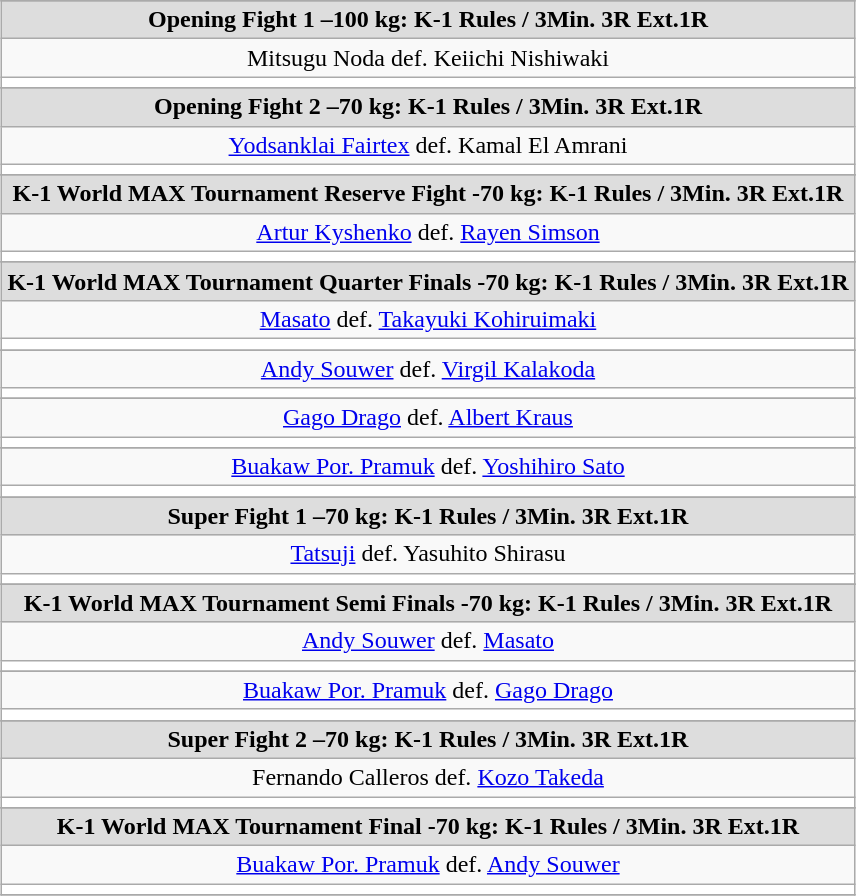<table class="wikitable" style="clear:both; margin:1.5em auto; text-align:center;">
<tr>
</tr>
<tr align="center"  bgcolor="#dddddd">
<td><strong>Opening Fight 1 –100 kg: K-1 Rules / 3Min. 3R Ext.1R</strong></td>
</tr>
<tr align="center"  bgcolor=>
<td align=center> Mitsugu Noda def. Keiichi Nishiwaki </td>
</tr>
<tr>
<th style=background:white colspan=2></th>
</tr>
<tr>
</tr>
<tr align="center"  bgcolor="#dddddd">
<td><strong>Opening Fight 2 –70 kg: K-1 Rules / 3Min. 3R Ext.1R</strong></td>
</tr>
<tr align="center"  bgcolor=>
<td align=center> <a href='#'>Yodsanklai Fairtex</a> def. Kamal El Amrani </td>
</tr>
<tr>
<th style=background:white colspan=2></th>
</tr>
<tr>
</tr>
<tr align="center"  bgcolor="#dddddd">
<td><strong>K-1 World MAX Tournament Reserve Fight -70 kg: K-1 Rules / 3Min. 3R Ext.1R</strong></td>
</tr>
<tr align="center"  bgcolor=>
<td align=center> <a href='#'>Artur Kyshenko</a> def. <a href='#'>Rayen Simson</a> </td>
</tr>
<tr>
<th style=background:white colspan=2></th>
</tr>
<tr>
</tr>
<tr align="center"  bgcolor="#dddddd">
<td><strong>K-1 World MAX Tournament Quarter Finals -70 kg: K-1 Rules / 3Min. 3R Ext.1R</strong></td>
</tr>
<tr align="center"  bgcolor=>
<td align=center> <a href='#'>Masato</a> def. <a href='#'>Takayuki Kohiruimaki</a> </td>
</tr>
<tr>
<th style=background:white colspan=2></th>
</tr>
<tr>
</tr>
<tr align="center"  bgcolor=>
<td align=center> <a href='#'>Andy Souwer</a> def. <a href='#'>Virgil Kalakoda</a> </td>
</tr>
<tr>
<th style=background:white colspan=2></th>
</tr>
<tr>
</tr>
<tr align="center"  bgcolor=>
<td align=center> <a href='#'>Gago Drago</a> def. <a href='#'>Albert Kraus</a> </td>
</tr>
<tr>
<th style=background:white colspan=2></th>
</tr>
<tr>
</tr>
<tr align="center"  bgcolor=>
<td align=center> <a href='#'>Buakaw Por. Pramuk</a> def. <a href='#'>Yoshihiro Sato</a> </td>
</tr>
<tr>
<th style=background:white colspan=2></th>
</tr>
<tr>
</tr>
<tr align="center"  bgcolor="#dddddd">
<td><strong>Super Fight 1 –70 kg: K-1 Rules / 3Min. 3R Ext.1R</strong></td>
</tr>
<tr align="center"  bgcolor=>
<td align=center> <a href='#'>Tatsuji</a> def. Yasuhito Shirasu </td>
</tr>
<tr>
<th style=background:white colspan=2></th>
</tr>
<tr>
</tr>
<tr align="center"  bgcolor="#dddddd">
<td><strong>K-1 World MAX Tournament Semi Finals -70 kg: K-1 Rules / 3Min. 3R Ext.1R</strong></td>
</tr>
<tr align="center"  bgcolor=>
<td align=center> <a href='#'>Andy Souwer</a> def. <a href='#'>Masato</a> </td>
</tr>
<tr>
<th style=background:white colspan=2></th>
</tr>
<tr>
</tr>
<tr align="center"  bgcolor=>
<td align=center> <a href='#'>Buakaw Por. Pramuk</a> def. <a href='#'>Gago Drago</a> </td>
</tr>
<tr>
<th style=background:white colspan=2></th>
</tr>
<tr>
</tr>
<tr align="center"  bgcolor="#dddddd">
<td><strong>Super Fight 2 –70 kg: K-1 Rules / 3Min. 3R Ext.1R</strong></td>
</tr>
<tr align="center"  bgcolor=>
<td align=center> Fernando Calleros def. <a href='#'>Kozo Takeda</a> </td>
</tr>
<tr>
<th style=background:white colspan=2></th>
</tr>
<tr>
</tr>
<tr align="center"  bgcolor="#dddddd">
<td><strong>K-1 World MAX Tournament Final -70 kg: K-1 Rules / 3Min. 3R Ext.1R</strong></td>
</tr>
<tr align="center"  bgcolor=>
<td align=center> <a href='#'>Buakaw Por. Pramuk</a> def. <a href='#'>Andy Souwer</a> </td>
</tr>
<tr>
<th style=background:white colspan=2></th>
</tr>
<tr>
</tr>
</table>
